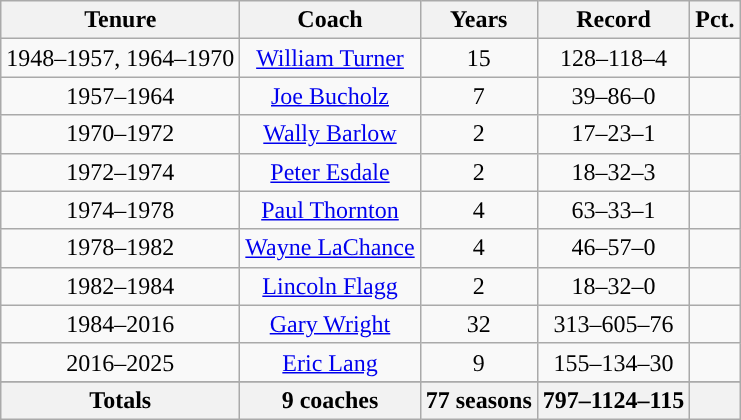<table class="wikitable">
<tr>
<th>Tenure</th>
<th>Coach</th>
<th>Years</th>
<th>Record</th>
<th>Pct.</th>
</tr>
<tr align="center">
<td>1948–1957, 1964–1970</td>
<td><a href='#'>William Turner</a></td>
<td>15</td>
<td>128–118–4</td>
<td></td>
</tr>
<tr align="center">
<td>1957–1964</td>
<td><a href='#'>Joe Bucholz</a></td>
<td>7</td>
<td>39–86–0</td>
<td></td>
</tr>
<tr align="center">
<td>1970–1972</td>
<td><a href='#'>Wally Barlow</a></td>
<td>2</td>
<td>17–23–1</td>
<td></td>
</tr>
<tr align="center">
<td>1972–1974</td>
<td><a href='#'>Peter Esdale</a></td>
<td>2</td>
<td>18–32–3</td>
<td></td>
</tr>
<tr align="center">
<td>1974–1978</td>
<td><a href='#'>Paul Thornton</a></td>
<td>4</td>
<td>63–33–1</td>
<td></td>
</tr>
<tr align="center">
<td>1978–1982</td>
<td><a href='#'>Wayne LaChance</a></td>
<td>4</td>
<td>46–57–0</td>
<td></td>
</tr>
<tr align="center">
<td>1982–1984</td>
<td><a href='#'>Lincoln Flagg</a></td>
<td>2</td>
<td>18–32–0</td>
<td></td>
</tr>
<tr align="center">
<td>1984–2016</td>
<td><a href='#'>Gary Wright</a></td>
<td>32</td>
<td>313–605–76</td>
<td></td>
</tr>
<tr align="center">
<td>2016–2025</td>
<td><a href='#'>Eric Lang</a></td>
<td>9</td>
<td>155–134–30</td>
<td></td>
</tr>
<tr align="center">
</tr>
<tr align=center>
<th>Totals</th>
<th>9 coaches</th>
<th>77 seasons</th>
<th>797–1124–115</th>
<th></th>
</tr>
</table>
